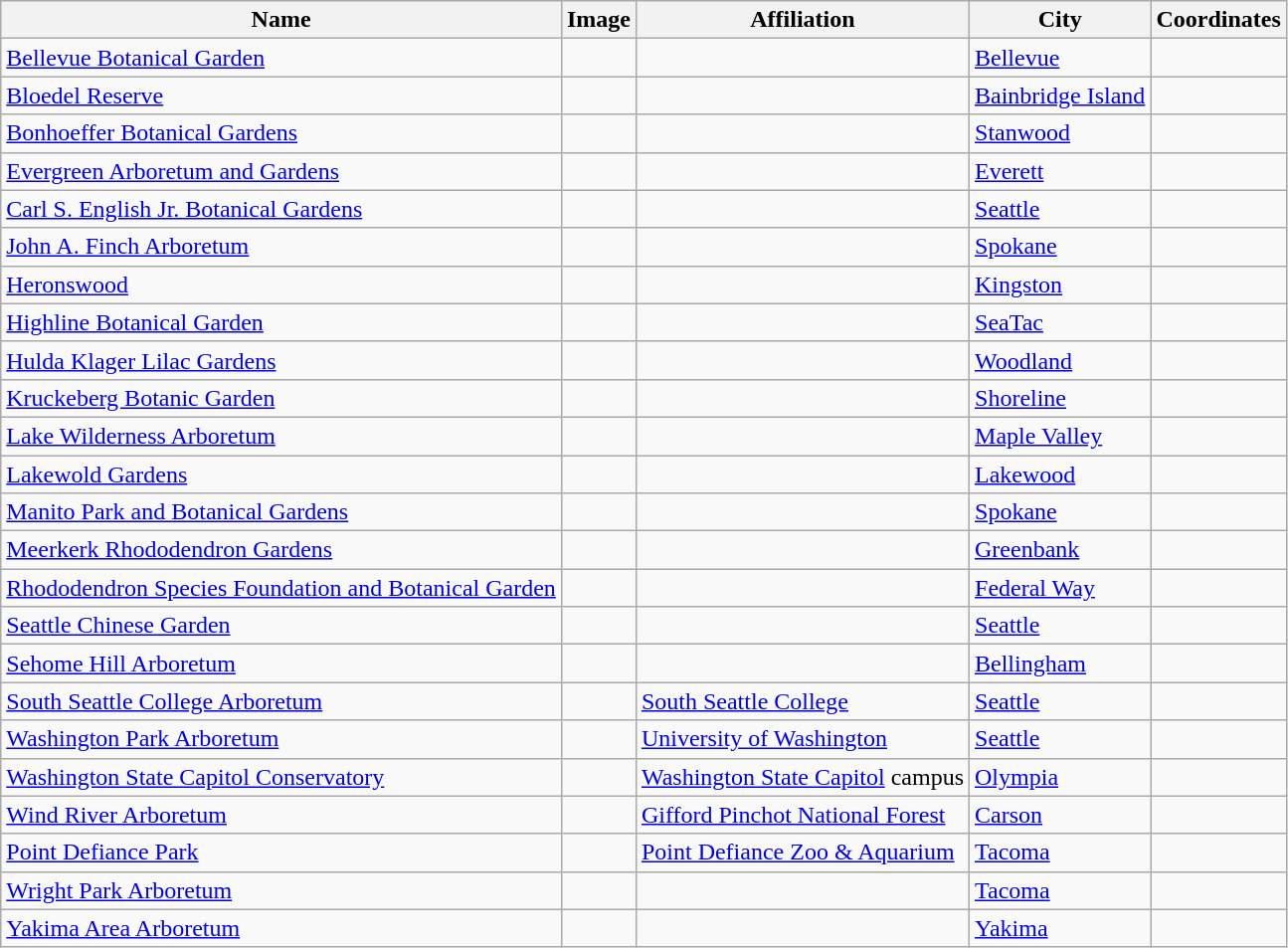<table class="sortable wikitable">
<tr>
<th scope="col">Name</th>
<th scope="col">Image</th>
<th scope="col">Affiliation</th>
<th scope="col">City</th>
<th scope="col">Coordinates</th>
</tr>
<tr>
<td><a href='#'>Bellevue Botanical Garden</a></td>
<td></td>
<td></td>
<td><a href='#'>Bellevue</a></td>
<td></td>
</tr>
<tr>
<td><a href='#'>Bloedel Reserve</a></td>
<td></td>
<td></td>
<td><a href='#'>Bainbridge Island</a></td>
<td></td>
</tr>
<tr>
<td><a href='#'>Bonhoeffer Botanical Gardens</a></td>
<td></td>
<td></td>
<td><a href='#'>Stanwood</a></td>
<td></td>
</tr>
<tr>
<td><a href='#'>Evergreen Arboretum and Gardens</a></td>
<td></td>
<td></td>
<td><a href='#'>Everett</a></td>
<td></td>
</tr>
<tr>
<td><a href='#'>Carl S. English Jr. Botanical Gardens</a></td>
<td></td>
<td></td>
<td><a href='#'>Seattle</a></td>
<td></td>
</tr>
<tr>
<td><a href='#'>John A. Finch Arboretum</a></td>
<td></td>
<td></td>
<td><a href='#'>Spokane</a></td>
<td></td>
</tr>
<tr>
<td><a href='#'>Heronswood</a></td>
<td></td>
<td></td>
<td><a href='#'>Kingston</a></td>
<td></td>
</tr>
<tr>
<td><a href='#'>Highline Botanical Garden</a></td>
<td></td>
<td></td>
<td><a href='#'>SeaTac</a></td>
<td></td>
</tr>
<tr>
<td><a href='#'>Hulda Klager Lilac Gardens</a></td>
<td></td>
<td></td>
<td><a href='#'>Woodland</a></td>
<td></td>
</tr>
<tr>
<td><a href='#'>Kruckeberg Botanic Garden</a></td>
<td></td>
<td></td>
<td><a href='#'>Shoreline</a></td>
<td></td>
</tr>
<tr>
<td><a href='#'>Lake Wilderness Arboretum</a></td>
<td></td>
<td></td>
<td><a href='#'>Maple Valley</a></td>
<td></td>
</tr>
<tr>
<td><a href='#'>Lakewold Gardens</a></td>
<td></td>
<td></td>
<td><a href='#'>Lakewood</a></td>
<td></td>
</tr>
<tr>
<td><a href='#'>Manito Park and Botanical Gardens</a></td>
<td></td>
<td></td>
<td><a href='#'>Spokane</a></td>
<td></td>
</tr>
<tr>
<td><a href='#'>Meerkerk Rhododendron Gardens</a></td>
<td></td>
<td></td>
<td><a href='#'>Greenbank</a></td>
<td></td>
</tr>
<tr>
<td><a href='#'>Rhododendron Species Foundation and Botanical Garden</a></td>
<td></td>
<td></td>
<td><a href='#'>Federal Way</a></td>
<td></td>
</tr>
<tr>
<td><a href='#'>Seattle Chinese Garden</a></td>
<td></td>
<td></td>
<td><a href='#'>Seattle</a></td>
<td></td>
</tr>
<tr>
<td><a href='#'>Sehome Hill Arboretum</a></td>
<td></td>
<td></td>
<td><a href='#'>Bellingham</a></td>
<td></td>
</tr>
<tr>
<td><a href='#'>South Seattle College Arboretum</a></td>
<td></td>
<td><a href='#'>South Seattle College</a></td>
<td><a href='#'>Seattle</a></td>
<td></td>
</tr>
<tr>
<td><a href='#'>Washington Park Arboretum</a></td>
<td></td>
<td><a href='#'>University of Washington</a></td>
<td><a href='#'>Seattle</a></td>
<td></td>
</tr>
<tr>
<td><a href='#'>Washington State Capitol Conservatory</a></td>
<td></td>
<td><a href='#'>Washington State Capitol</a> campus</td>
<td><a href='#'>Olympia</a></td>
<td></td>
</tr>
<tr>
<td><a href='#'>Wind River Arboretum</a></td>
<td></td>
<td><a href='#'>Gifford Pinchot National Forest</a></td>
<td><a href='#'>Carson</a></td>
<td></td>
</tr>
<tr>
<td><a href='#'>Point Defiance Park</a></td>
<td></td>
<td><a href='#'>Point Defiance Zoo & Aquarium</a></td>
<td><a href='#'>Tacoma</a></td>
<td></td>
</tr>
<tr>
<td><a href='#'>Wright Park Arboretum</a></td>
<td></td>
<td></td>
<td><a href='#'>Tacoma</a></td>
<td></td>
</tr>
<tr>
<td><a href='#'>Yakima Area Arboretum</a></td>
<td></td>
<td></td>
<td><a href='#'>Yakima</a></td>
<td></td>
</tr>
</table>
